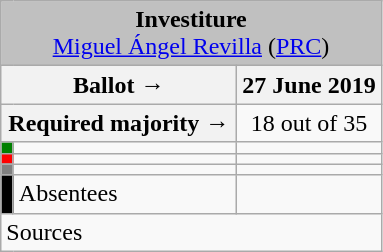<table class="wikitable" style="text-align:center;">
<tr>
<td colspan="3" align="center" bgcolor="#C0C0C0"><strong>Investiture</strong><br><a href='#'>Miguel Ángel Revilla</a> (<a href='#'>PRC</a>)</td>
</tr>
<tr>
<th colspan="2" width="150px">Ballot →</th>
<th>27 June 2019</th>
</tr>
<tr>
<th colspan="2">Required majority →</th>
<td>18 out of 35 </td>
</tr>
<tr>
<th width="1px" style="background:green;"></th>
<td align="left"></td>
<td></td>
</tr>
<tr>
<th style="background:red;"></th>
<td align="left"></td>
<td></td>
</tr>
<tr>
<th style="background:gray;"></th>
<td align="left"></td>
<td></td>
</tr>
<tr>
<th style="background:black;"></th>
<td align="left">Absentees</td>
<td></td>
</tr>
<tr>
<td align="left" colspan="3">Sources</td>
</tr>
</table>
